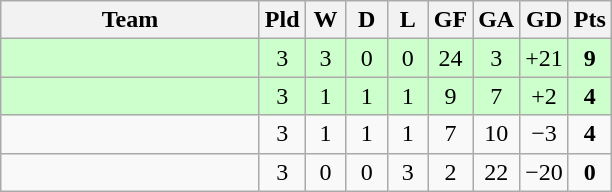<table class="wikitable" style="text-align:center;">
<tr>
<th width=165>Team</th>
<th width=20>Pld</th>
<th width=20>W</th>
<th width=20>D</th>
<th width=20>L</th>
<th width=20>GF</th>
<th width=20>GA</th>
<th width=20>GD</th>
<th width=20>Pts</th>
</tr>
<tr bgcolor=#CCFFCC>
<td style="text-align:left;"></td>
<td>3</td>
<td>3</td>
<td>0</td>
<td>0</td>
<td>24</td>
<td>3</td>
<td>+21</td>
<td><strong>9</strong></td>
</tr>
<tr bgcolor=#CCFFCC>
<td style="text-align:left;"></td>
<td>3</td>
<td>1</td>
<td>1</td>
<td>1</td>
<td>9</td>
<td>7</td>
<td>+2</td>
<td><strong>4</strong></td>
</tr>
<tr>
<td style="text-align:left;"></td>
<td>3</td>
<td>1</td>
<td>1</td>
<td>1</td>
<td>7</td>
<td>10</td>
<td>−3</td>
<td><strong>4</strong></td>
</tr>
<tr>
<td style="text-align:left;"></td>
<td>3</td>
<td>0</td>
<td>0</td>
<td>3</td>
<td>2</td>
<td>22</td>
<td>−20</td>
<td><strong>0</strong></td>
</tr>
</table>
